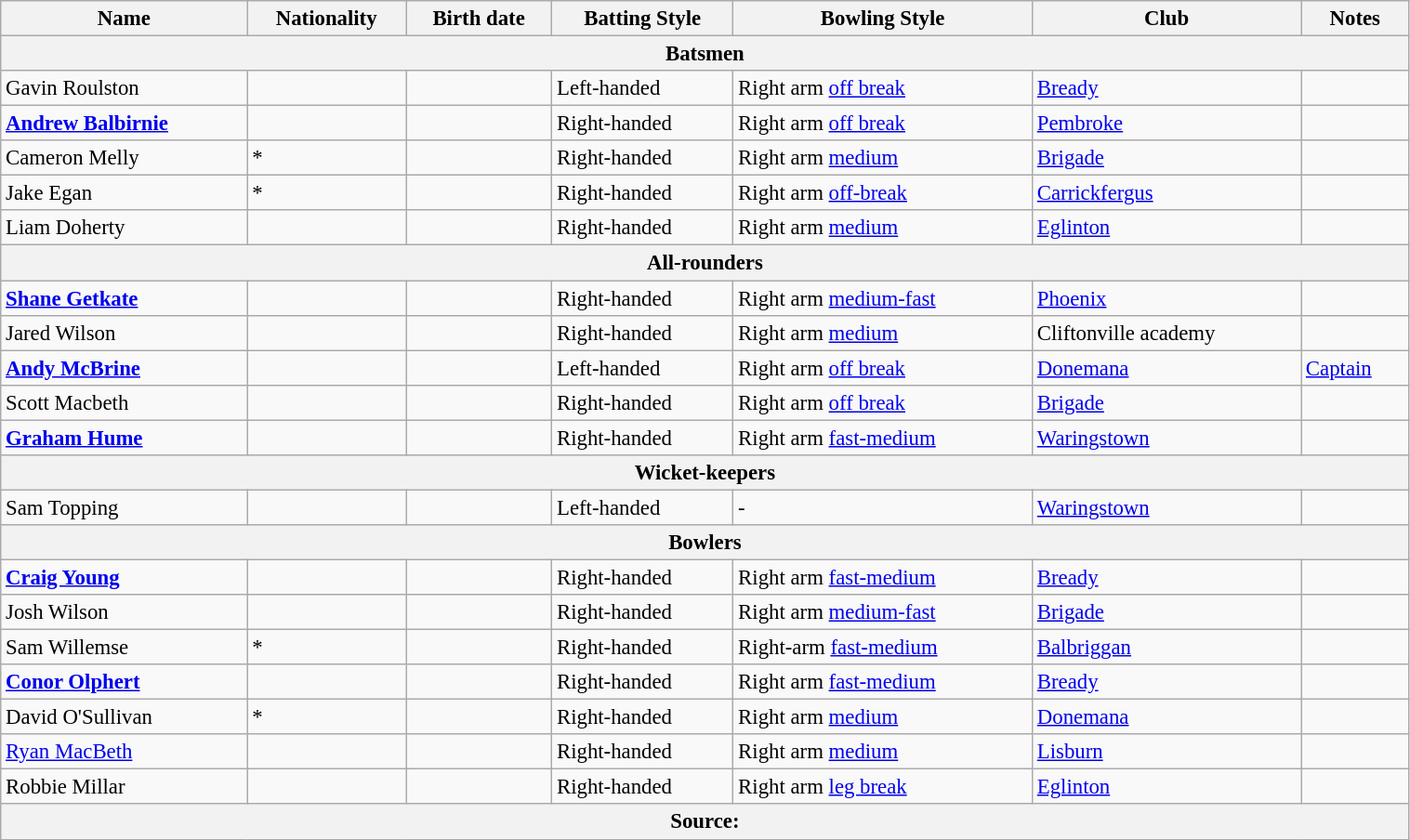<table class="wikitable"  style="font-size:95%; width:80%;">
<tr>
<th>Name</th>
<th>Nationality</th>
<th>Birth date</th>
<th>Batting Style</th>
<th>Bowling Style</th>
<th>Club</th>
<th>Notes</th>
</tr>
<tr>
<th colspan="7">Batsmen</th>
</tr>
<tr>
<td>Gavin Roulston</td>
<td></td>
<td></td>
<td>Left-handed</td>
<td>Right arm <a href='#'>off break</a></td>
<td><a href='#'>Bready</a></td>
<td></td>
</tr>
<tr>
<td><strong><a href='#'>Andrew Balbirnie</a></strong></td>
<td></td>
<td></td>
<td>Right-handed</td>
<td>Right arm <a href='#'>off break</a></td>
<td><a href='#'>Pembroke</a></td>
<td></td>
</tr>
<tr>
<td>Cameron Melly</td>
<td>*</td>
<td></td>
<td>Right-handed</td>
<td>Right arm <a href='#'>medium</a></td>
<td><a href='#'>Brigade</a></td>
<td></td>
</tr>
<tr>
<td>Jake Egan</td>
<td>*</td>
<td></td>
<td>Right-handed</td>
<td>Right arm <a href='#'>off-break</a></td>
<td><a href='#'>Carrickfergus</a></td>
<td></td>
</tr>
<tr>
<td>Liam Doherty</td>
<td></td>
<td></td>
<td>Right-handed</td>
<td>Right arm <a href='#'>medium</a></td>
<td><a href='#'>Eglinton</a></td>
<td></td>
</tr>
<tr>
<th colspan="7">All-rounders</th>
</tr>
<tr>
<td><strong><a href='#'>Shane Getkate</a></strong></td>
<td></td>
<td></td>
<td>Right-handed</td>
<td>Right arm <a href='#'>medium-fast</a></td>
<td><a href='#'>Phoenix</a></td>
<td></td>
</tr>
<tr>
<td>Jared Wilson</td>
<td></td>
<td></td>
<td>Right-handed</td>
<td>Right arm <a href='#'>medium</a></td>
<td>Cliftonville academy</td>
<td></td>
</tr>
<tr>
<td><strong><a href='#'>Andy McBrine</a></strong></td>
<td></td>
<td></td>
<td>Left-handed</td>
<td>Right arm <a href='#'>off break</a></td>
<td><a href='#'>Donemana</a></td>
<td><a href='#'>Captain</a></td>
</tr>
<tr>
<td>Scott Macbeth</td>
<td></td>
<td></td>
<td>Right-handed</td>
<td>Right arm <a href='#'>off break</a></td>
<td><a href='#'>Brigade</a></td>
<td></td>
</tr>
<tr>
<td><strong><a href='#'>Graham Hume</a></strong></td>
<td></td>
<td></td>
<td>Right-handed</td>
<td>Right arm <a href='#'>fast-medium</a></td>
<td><a href='#'>Waringstown</a></td>
<td></td>
</tr>
<tr>
<th colspan="7">Wicket-keepers</th>
</tr>
<tr>
<td>Sam Topping</td>
<td></td>
<td></td>
<td>Left-handed</td>
<td>-</td>
<td><a href='#'>Waringstown</a></td>
<td></td>
</tr>
<tr>
<th colspan="7">Bowlers</th>
</tr>
<tr>
<td><strong><a href='#'>Craig Young</a></strong></td>
<td></td>
<td></td>
<td>Right-handed</td>
<td>Right arm <a href='#'>fast-medium</a></td>
<td><a href='#'>Bready</a></td>
<td></td>
</tr>
<tr>
<td>Josh Wilson</td>
<td></td>
<td></td>
<td>Right-handed</td>
<td>Right arm <a href='#'>medium-fast</a></td>
<td><a href='#'>Brigade</a></td>
<td></td>
</tr>
<tr>
<td>Sam Willemse</td>
<td>*</td>
<td></td>
<td>Right-handed</td>
<td>Right-arm <a href='#'>fast-medium</a></td>
<td><a href='#'>Balbriggan</a></td>
<td></td>
</tr>
<tr>
<td><strong><a href='#'>Conor Olphert</a></strong></td>
<td></td>
<td></td>
<td>Right-handed</td>
<td>Right arm <a href='#'>fast-medium</a></td>
<td><a href='#'>Bready</a></td>
<td></td>
</tr>
<tr>
<td>David O'Sullivan</td>
<td>*</td>
<td></td>
<td>Right-handed</td>
<td>Right arm <a href='#'>medium</a></td>
<td><a href='#'>Donemana</a></td>
<td></td>
</tr>
<tr>
<td><a href='#'>Ryan MacBeth</a></td>
<td></td>
<td></td>
<td>Right-handed</td>
<td>Right arm <a href='#'>medium</a></td>
<td><a href='#'>Lisburn</a></td>
<td></td>
</tr>
<tr>
<td>Robbie Millar</td>
<td></td>
<td></td>
<td>Right-handed</td>
<td>Right arm <a href='#'>leg break</a></td>
<td><a href='#'>Eglinton</a></td>
<td></td>
</tr>
<tr>
<th colspan="7">Source:</th>
</tr>
</table>
